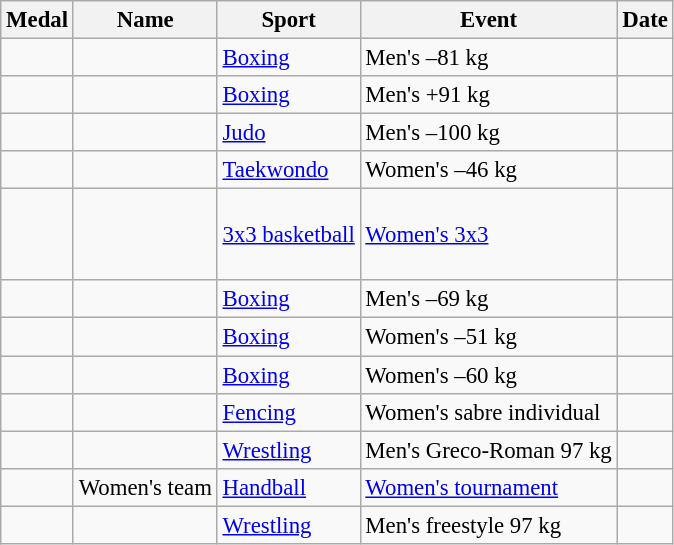<table class="wikitable sortable" style="font-size:95%">
<tr>
<th>Medal</th>
<th>Name</th>
<th>Sport</th>
<th>Event</th>
<th>Date</th>
</tr>
<tr>
<td></td>
<td></td>
<td><a href='#'>Boxing</a></td>
<td>Men's –81 kg</td>
<td></td>
</tr>
<tr>
<td></td>
<td></td>
<td><a href='#'>Boxing</a></td>
<td>Men's +91 kg</td>
<td></td>
</tr>
<tr>
<td></td>
<td></td>
<td><a href='#'>Judo</a></td>
<td>Men's –100 kg</td>
<td></td>
</tr>
<tr>
<td></td>
<td></td>
<td><a href='#'>Taekwondo</a></td>
<td>Women's –46 kg</td>
<td></td>
</tr>
<tr>
<td></td>
<td><br><br> <br></td>
<td><a href='#'>3x3 basketball</a></td>
<td><a href='#'>Women's 3x3</a></td>
<td></td>
</tr>
<tr>
<td></td>
<td></td>
<td><a href='#'>Boxing</a></td>
<td>Men's –69 kg</td>
<td></td>
</tr>
<tr>
<td></td>
<td></td>
<td><a href='#'>Boxing</a></td>
<td>Women's –51 kg</td>
<td></td>
</tr>
<tr>
<td></td>
<td></td>
<td><a href='#'>Boxing</a></td>
<td>Women's –60 kg</td>
<td></td>
</tr>
<tr>
<td></td>
<td></td>
<td><a href='#'>Fencing</a></td>
<td>Women's sabre individual</td>
<td></td>
</tr>
<tr>
<td></td>
<td></td>
<td><a href='#'>Wrestling</a></td>
<td>Men's Greco-Roman 97 kg</td>
<td></td>
</tr>
<tr>
<td></td>
<td>Women's team</td>
<td><a href='#'>Handball</a></td>
<td><a href='#'>Women's tournament</a></td>
<td></td>
</tr>
<tr>
<td></td>
<td></td>
<td><a href='#'>Wrestling</a></td>
<td>Men's freestyle 97 kg</td>
<td></td>
</tr>
</table>
